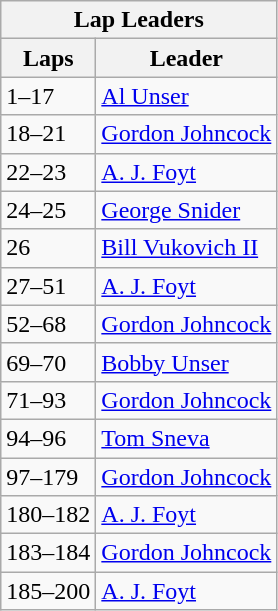<table class="wikitable">
<tr>
<th colspan=4>Lap Leaders</th>
</tr>
<tr>
<th>Laps</th>
<th>Leader</th>
</tr>
<tr>
<td>1–17</td>
<td><a href='#'>Al Unser</a></td>
</tr>
<tr>
<td>18–21</td>
<td><a href='#'>Gordon Johncock</a></td>
</tr>
<tr>
<td>22–23</td>
<td><a href='#'>A. J. Foyt</a></td>
</tr>
<tr>
<td>24–25</td>
<td><a href='#'>George Snider</a></td>
</tr>
<tr>
<td>26</td>
<td><a href='#'>Bill Vukovich II</a></td>
</tr>
<tr>
<td>27–51</td>
<td><a href='#'>A. J. Foyt</a></td>
</tr>
<tr>
<td>52–68</td>
<td><a href='#'>Gordon Johncock</a></td>
</tr>
<tr>
<td>69–70</td>
<td><a href='#'>Bobby Unser</a></td>
</tr>
<tr>
<td>71–93</td>
<td><a href='#'>Gordon Johncock</a></td>
</tr>
<tr>
<td>94–96</td>
<td><a href='#'>Tom Sneva</a></td>
</tr>
<tr>
<td>97–179</td>
<td><a href='#'>Gordon Johncock</a></td>
</tr>
<tr>
<td>180–182</td>
<td><a href='#'>A. J. Foyt</a></td>
</tr>
<tr>
<td>183–184</td>
<td><a href='#'>Gordon Johncock</a></td>
</tr>
<tr>
<td>185–200</td>
<td><a href='#'>A. J. Foyt</a></td>
</tr>
</table>
